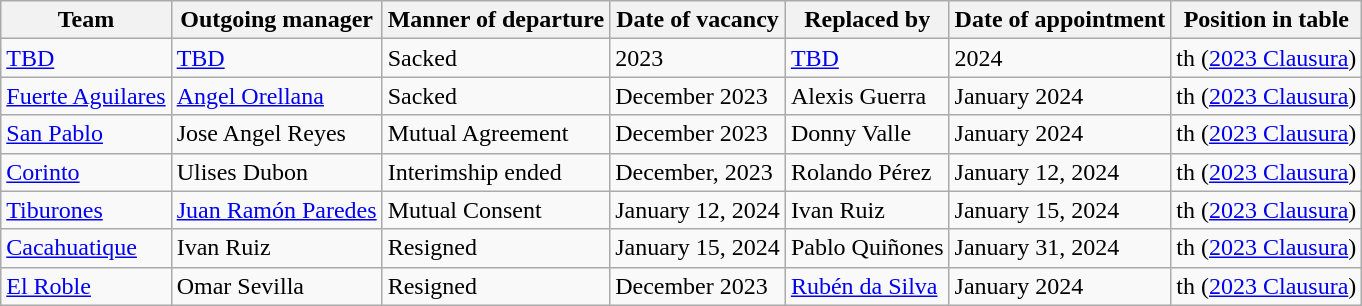<table class="wikitable">
<tr>
<th>Team</th>
<th>Outgoing manager</th>
<th>Manner of departure</th>
<th>Date of vacancy</th>
<th>Replaced by</th>
<th>Date of appointment</th>
<th>Position in table</th>
</tr>
<tr>
<td><a href='#'>TBD</a></td>
<td> <a href='#'>TBD</a></td>
<td>Sacked</td>
<td>2023</td>
<td> <a href='#'>TBD</a></td>
<td>2024</td>
<td>th (<a href='#'>2023 Clausura</a>)</td>
</tr>
<tr>
<td><a href='#'>Fuerte Aguilares</a></td>
<td> <a href='#'>Angel Orellana</a></td>
<td>Sacked</td>
<td>December 2023</td>
<td> Alexis Guerra</td>
<td>January 2024</td>
<td>th (<a href='#'>2023 Clausura</a>)</td>
</tr>
<tr>
<td><a href='#'>San Pablo</a></td>
<td> Jose Angel Reyes</td>
<td>Mutual Agreement</td>
<td>December 2023</td>
<td> Donny Valle</td>
<td>January 2024</td>
<td>th (<a href='#'>2023 Clausura</a>)</td>
</tr>
<tr>
<td><a href='#'>Corinto</a></td>
<td> Ulises Dubon</td>
<td>Interimship ended</td>
<td>December, 2023</td>
<td> Rolando Pérez</td>
<td>January 12, 2024</td>
<td>th (<a href='#'>2023 Clausura</a>)</td>
</tr>
<tr>
<td><a href='#'>Tiburones</a></td>
<td> <a href='#'>Juan Ramón Paredes</a></td>
<td>Mutual Consent</td>
<td>January 12, 2024</td>
<td> Ivan Ruiz</td>
<td>January 15, 2024</td>
<td>th (<a href='#'>2023 Clausura</a>)</td>
</tr>
<tr>
<td><a href='#'>Cacahuatique</a></td>
<td> Ivan Ruiz</td>
<td>Resigned</td>
<td>January 15, 2024</td>
<td> Pablo Quiñones</td>
<td>January 31, 2024</td>
<td>th (<a href='#'>2023 Clausura</a>)</td>
</tr>
<tr>
<td><a href='#'>El Roble</a></td>
<td> Omar Sevilla</td>
<td>Resigned</td>
<td>December 2023</td>
<td> <a href='#'>Rubén da Silva</a></td>
<td>January 2024</td>
<td>th (<a href='#'>2023 Clausura</a>)</td>
</tr>
</table>
